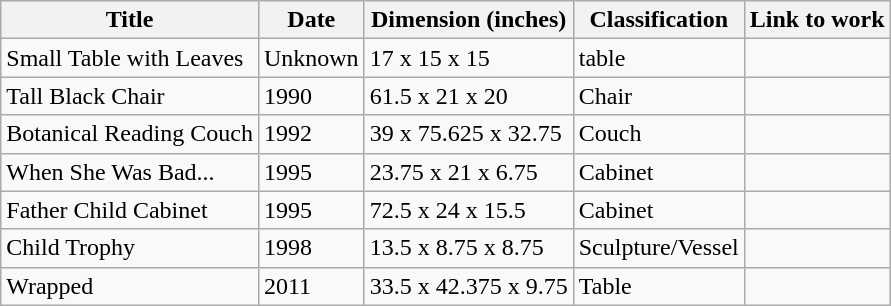<table class="wikitable">
<tr>
<th>Title</th>
<th>Date</th>
<th>Dimension (inches)</th>
<th>Classification</th>
<th>Link to work</th>
</tr>
<tr>
<td>Small Table with Leaves</td>
<td>Unknown</td>
<td>17 x 15 x 15</td>
<td>table</td>
<td></td>
</tr>
<tr>
<td>Tall Black Chair</td>
<td>1990</td>
<td>61.5 x 21 x 20</td>
<td>Chair</td>
<td></td>
</tr>
<tr>
<td>Botanical Reading Couch</td>
<td>1992</td>
<td>39 x 75.625 x 32.75</td>
<td>Couch</td>
<td></td>
</tr>
<tr>
<td>When She Was Bad...</td>
<td>1995</td>
<td>23.75 x 21 x 6.75</td>
<td>Cabinet</td>
<td></td>
</tr>
<tr>
<td>Father Child Cabinet</td>
<td>1995</td>
<td>72.5 x 24 x 15.5</td>
<td>Cabinet</td>
<td></td>
</tr>
<tr>
<td>Child Trophy</td>
<td>1998</td>
<td>13.5 x 8.75 x 8.75</td>
<td>Sculpture/Vessel</td>
<td></td>
</tr>
<tr>
<td>Wrapped</td>
<td>2011</td>
<td>33.5 x 42.375 x 9.75</td>
<td>Table</td>
<td></td>
</tr>
</table>
